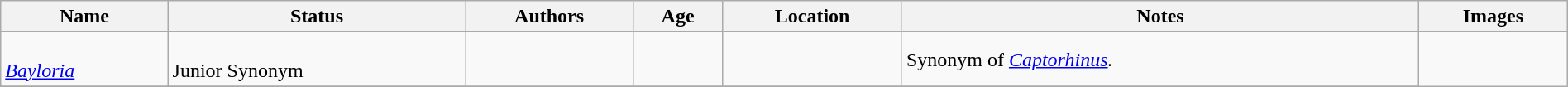<table class="wikitable sortable" align="center" width="100%">
<tr>
<th>Name</th>
<th>Status</th>
<th>Authors</th>
<th>Age</th>
<th>Location</th>
<th width="33%" class="unsortable">Notes</th>
<th class="unsortable">Images</th>
</tr>
<tr>
<td><br><em><a href='#'>Bayloria</a></em></td>
<td><br>Junior Synonym</td>
<td><br></td>
<td></td>
<td></td>
<td>Synonym of <em><a href='#'>Captorhinus</a>.</em><br></td>
<td rowspan="99"><br></td>
</tr>
<tr>
</tr>
</table>
